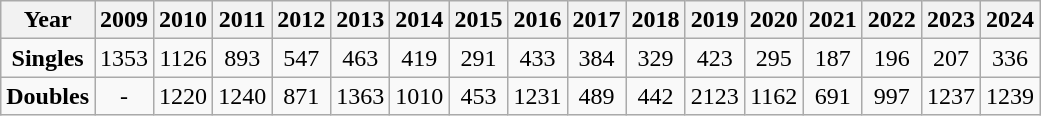<table class="wikitable">
<tr>
<th>Year</th>
<th>2009</th>
<th>2010</th>
<th>2011</th>
<th>2012</th>
<th>2013</th>
<th>2014</th>
<th>2015</th>
<th>2016</th>
<th>2017</th>
<th>2018</th>
<th>2019</th>
<th>2020</th>
<th>2021</th>
<th>2022</th>
<th>2023</th>
<th>2024</th>
</tr>
<tr>
<td align="center" valign="top"><strong>Singles</strong></td>
<td align="center" valign="top">1353</td>
<td align="center" valign="top">1126</td>
<td align="center" valign="top">893</td>
<td align="center" valign="top">547</td>
<td align="center" valign="top">463</td>
<td align="center" valign="top">419</td>
<td align="center" valign="top">291</td>
<td align="center" valign="top">433</td>
<td align="center" valign="top">384</td>
<td align="center" valign="top">329</td>
<td align="center" valign="top">423</td>
<td align="center" valign="top">295</td>
<td align="center" valign="top">187</td>
<td align="center" valign="top">196</td>
<td align="center" valign="top">207</td>
<td align="center" valign="top">336</td>
</tr>
<tr>
<td align="center" valign="top"><strong>Doubles</strong></td>
<td align="center" valign="top">-</td>
<td align="center" valign="top">1220</td>
<td align="center" valign="top">1240</td>
<td align="center" valign="top">871</td>
<td align="center" valign="top">1363</td>
<td align="center" valign="top">1010</td>
<td align="center" valign="top">453</td>
<td align="center" valign="top">1231</td>
<td align="center" valign="top">489</td>
<td align="center" valign="top">442</td>
<td align="center" valign="top">2123</td>
<td align="center" valign="top">1162</td>
<td align="center" valign="top">691</td>
<td align="center" valign="top">997</td>
<td align="center" valign="top">1237</td>
<td align="center" valign="top">1239</td>
</tr>
</table>
